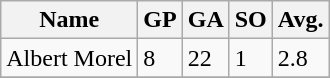<table class="wikitable">
<tr>
<th>Name</th>
<th>GP</th>
<th>GA</th>
<th>SO</th>
<th>Avg.</th>
</tr>
<tr>
<td>Albert Morel</td>
<td>8</td>
<td>22</td>
<td>1</td>
<td>2.8</td>
</tr>
<tr>
</tr>
</table>
